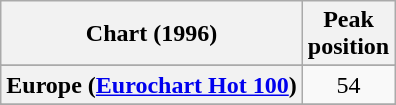<table class="wikitable sortable plainrowheaders" style="text-align:center">
<tr>
<th>Chart (1996)</th>
<th>Peak<br>position</th>
</tr>
<tr>
</tr>
<tr>
</tr>
<tr>
<th scope="row">Europe (<a href='#'>Eurochart Hot 100</a>)</th>
<td>54</td>
</tr>
<tr>
</tr>
<tr>
</tr>
<tr>
</tr>
<tr>
</tr>
<tr>
</tr>
<tr>
</tr>
</table>
